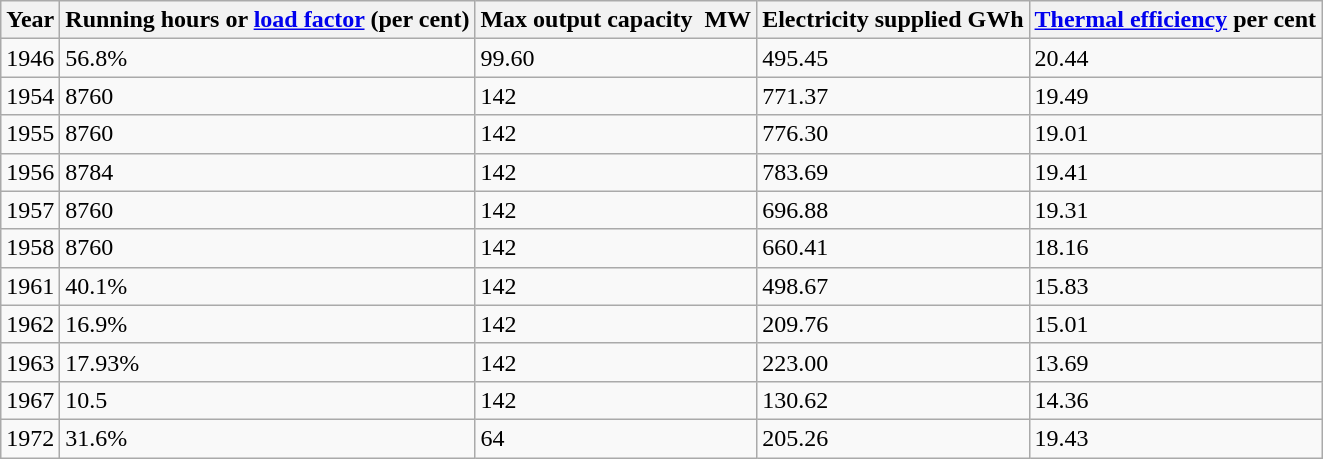<table class="wikitable">
<tr>
<th>Year</th>
<th>Running hours or <a href='#'>load factor</a> (per cent)</th>
<th>Max output capacity  MW</th>
<th>Electricity supplied GWh</th>
<th><a href='#'>Thermal efficiency</a> per cent</th>
</tr>
<tr>
<td>1946</td>
<td>56.8%</td>
<td>99.60</td>
<td>495.45</td>
<td>20.44</td>
</tr>
<tr>
<td>1954</td>
<td>8760</td>
<td>142</td>
<td>771.37</td>
<td>19.49</td>
</tr>
<tr>
<td>1955</td>
<td>8760</td>
<td>142</td>
<td>776.30</td>
<td>19.01</td>
</tr>
<tr>
<td>1956</td>
<td>8784</td>
<td>142</td>
<td>783.69</td>
<td>19.41</td>
</tr>
<tr>
<td>1957</td>
<td>8760</td>
<td>142</td>
<td>696.88</td>
<td>19.31</td>
</tr>
<tr>
<td>1958</td>
<td>8760</td>
<td>142</td>
<td>660.41</td>
<td>18.16</td>
</tr>
<tr>
<td>1961</td>
<td>40.1%</td>
<td>142</td>
<td>498.67</td>
<td>15.83</td>
</tr>
<tr>
<td>1962</td>
<td>16.9%</td>
<td>142</td>
<td>209.76</td>
<td>15.01</td>
</tr>
<tr>
<td>1963</td>
<td>17.93%</td>
<td>142</td>
<td>223.00</td>
<td>13.69</td>
</tr>
<tr>
<td>1967</td>
<td>10.5</td>
<td>142</td>
<td>130.62</td>
<td>14.36</td>
</tr>
<tr>
<td>1972</td>
<td>31.6%</td>
<td>64</td>
<td>205.26</td>
<td>19.43</td>
</tr>
</table>
